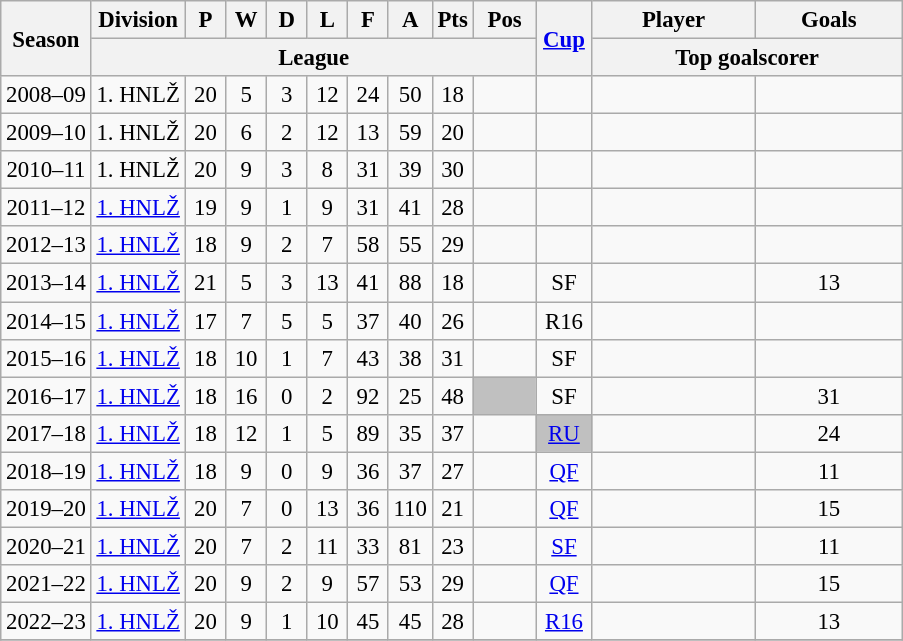<table class="wikitable sortable" style="font-size:95%; text-align: center;">
<tr>
<th rowspan=2>Season</th>
<th>Division</th>
<th width="20">P</th>
<th width="20">W</th>
<th width="20">D</th>
<th width="20">L</th>
<th width="20">F</th>
<th width="20">A</th>
<th width="20">Pts</th>
<th width="35">Pos</th>
<th rowspan=2 width="30"><a href='#'>Cup</a></th>
<th>Player</th>
<th>Goals</th>
</tr>
<tr>
<th class="unsortable" colspan=9>League</th>
<th colspan=2 width="200">Top goalscorer</th>
</tr>
<tr>
<td>2008–09</td>
<td>1. HNLŽ</td>
<td>20</td>
<td>5</td>
<td>3</td>
<td>12</td>
<td>24</td>
<td>50</td>
<td>18</td>
<td></td>
<td></td>
<td></td>
<td></td>
</tr>
<tr>
<td>2009–10</td>
<td>1. HNLŽ</td>
<td>20</td>
<td>6</td>
<td>2</td>
<td>12</td>
<td>13</td>
<td>59</td>
<td>20</td>
<td></td>
<td></td>
<td></td>
<td></td>
</tr>
<tr>
<td>2010–11</td>
<td>1. HNLŽ</td>
<td>20</td>
<td>9</td>
<td>3</td>
<td>8</td>
<td>31</td>
<td>39</td>
<td>30</td>
<td></td>
<td></td>
<td></td>
<td></td>
</tr>
<tr>
<td>2011–12</td>
<td><a href='#'>1. HNLŽ</a></td>
<td>19</td>
<td>9</td>
<td>1</td>
<td>9</td>
<td>31</td>
<td>41</td>
<td>28</td>
<td></td>
<td></td>
<td></td>
<td></td>
</tr>
<tr>
<td>2012–13</td>
<td><a href='#'>1. HNLŽ</a></td>
<td>18</td>
<td>9</td>
<td>2</td>
<td>7</td>
<td>58</td>
<td>55</td>
<td>29</td>
<td></td>
<td></td>
<td></td>
<td></td>
</tr>
<tr>
<td>2013–14</td>
<td><a href='#'>1. HNLŽ</a></td>
<td>21</td>
<td>5</td>
<td>3</td>
<td>13</td>
<td>41</td>
<td>88</td>
<td>18</td>
<td></td>
<td>SF</td>
<td align="left"></td>
<td>13</td>
</tr>
<tr>
<td>2014–15</td>
<td><a href='#'>1. HNLŽ</a></td>
<td>17</td>
<td>7</td>
<td>5</td>
<td>5</td>
<td>37</td>
<td>40</td>
<td>26</td>
<td></td>
<td>R16</td>
<td></td>
<td></td>
</tr>
<tr>
<td>2015–16</td>
<td><a href='#'>1. HNLŽ</a></td>
<td>18</td>
<td>10</td>
<td>1</td>
<td>7</td>
<td>43</td>
<td>38</td>
<td>31</td>
<td></td>
<td>SF</td>
<td></td>
<td></td>
</tr>
<tr>
<td>2016–17</td>
<td><a href='#'>1. HNLŽ</a></td>
<td>18</td>
<td>16</td>
<td>0</td>
<td>2</td>
<td>92</td>
<td>25</td>
<td>48</td>
<td bgcolor=silver></td>
<td>SF</td>
<td align="left"></td>
<td>31</td>
</tr>
<tr>
<td>2017–18</td>
<td><a href='#'>1. HNLŽ</a></td>
<td>18</td>
<td>12</td>
<td>1</td>
<td>5</td>
<td>89</td>
<td>35</td>
<td>37</td>
<td></td>
<td bgcolor=silver><a href='#'>RU</a></td>
<td align="left"></td>
<td>24</td>
</tr>
<tr>
<td>2018–19</td>
<td><a href='#'>1. HNLŽ</a></td>
<td>18</td>
<td>9</td>
<td>0</td>
<td>9</td>
<td>36</td>
<td>37</td>
<td>27</td>
<td></td>
<td><a href='#'>QF</a></td>
<td align="left"></td>
<td>11</td>
</tr>
<tr>
<td>2019–20</td>
<td><a href='#'>1. HNLŽ</a></td>
<td>20</td>
<td>7</td>
<td>0</td>
<td>13</td>
<td>36</td>
<td>110</td>
<td>21</td>
<td></td>
<td><a href='#'>QF</a></td>
<td align="left"></td>
<td>15</td>
</tr>
<tr>
<td>2020–21</td>
<td><a href='#'>1. HNLŽ</a></td>
<td>20</td>
<td>7</td>
<td>2</td>
<td>11</td>
<td>33</td>
<td>81</td>
<td>23</td>
<td></td>
<td><a href='#'>SF</a></td>
<td align="left"></td>
<td>11</td>
</tr>
<tr>
<td>2021–22</td>
<td><a href='#'>1. HNLŽ</a></td>
<td>20</td>
<td>9</td>
<td>2</td>
<td>9</td>
<td>57</td>
<td>53</td>
<td>29</td>
<td></td>
<td><a href='#'>QF</a></td>
<td align="left"></td>
<td>15</td>
</tr>
<tr>
<td>2022–23</td>
<td><a href='#'>1. HNLŽ</a></td>
<td>20</td>
<td>9</td>
<td>1</td>
<td>10</td>
<td>45</td>
<td>45</td>
<td>28</td>
<td></td>
<td><a href='#'>R16</a></td>
<td align="left"></td>
<td>13</td>
</tr>
<tr>
</tr>
</table>
